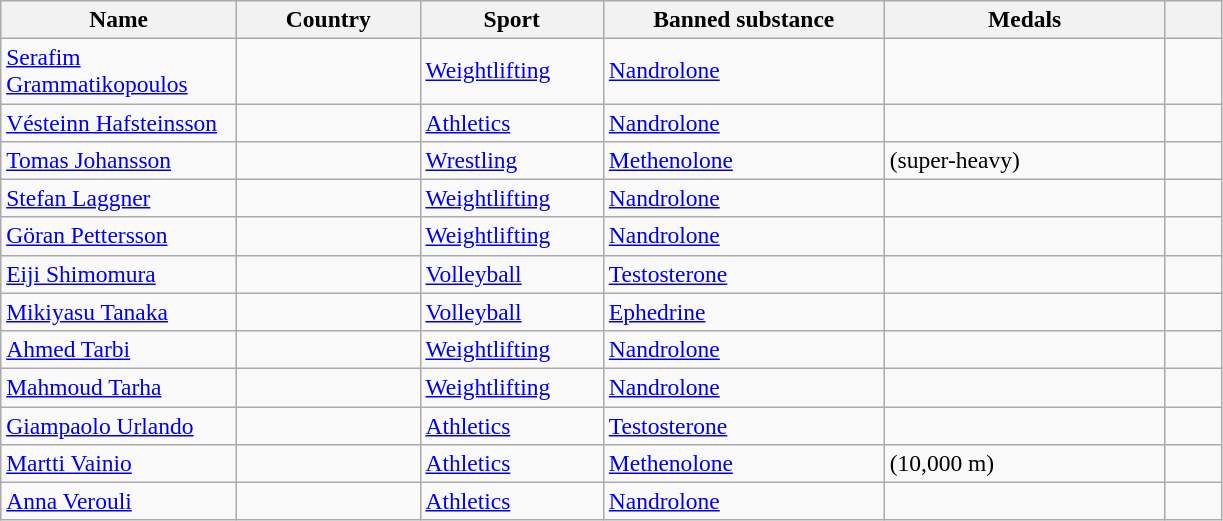<table class="wikitable sortable" style="font-size:98%;">
<tr>
<th style="width:150px;">Name</th>
<th style="width:115px;">Country</th>
<th style="width:115px;">Sport</th>
<th style="width:180px;">Banned substance</th>
<th style="width:180px;">Medals</th>
<th style="width:30px;" class="unsortable"></th>
</tr>
<tr>
<td><a href='#'>Serafim Grammatikopoulos</a></td>
<td></td>
<td><a href='#'>Weightlifting</a></td>
<td><a href='#'>Nandrolone</a></td>
<td></td>
<td></td>
</tr>
<tr>
<td><a href='#'>Vésteinn Hafsteinsson</a></td>
<td></td>
<td><a href='#'>Athletics</a></td>
<td><a href='#'>Nandrolone</a></td>
<td></td>
<td></td>
</tr>
<tr>
<td><a href='#'>Tomas Johansson</a></td>
<td></td>
<td><a href='#'>Wrestling</a></td>
<td><a href='#'>Methenolone</a></td>
<td> (super-heavy)</td>
<td></td>
</tr>
<tr>
<td><a href='#'>Stefan Laggner</a></td>
<td></td>
<td><a href='#'>Weightlifting</a></td>
<td><a href='#'>Nandrolone</a></td>
<td></td>
<td></td>
</tr>
<tr>
<td><a href='#'>Göran Pettersson</a></td>
<td></td>
<td><a href='#'>Weightlifting</a></td>
<td><a href='#'>Nandrolone</a></td>
<td></td>
<td></td>
</tr>
<tr>
<td><a href='#'>Eiji Shimomura</a></td>
<td></td>
<td><a href='#'>Volleyball</a></td>
<td><a href='#'>Testosterone</a></td>
<td></td>
<td></td>
</tr>
<tr>
<td><a href='#'>Mikiyasu Tanaka</a></td>
<td></td>
<td><a href='#'>Volleyball</a></td>
<td><a href='#'>Ephedrine</a></td>
<td></td>
<td></td>
</tr>
<tr>
<td><a href='#'>Ahmed Tarbi</a></td>
<td></td>
<td><a href='#'>Weightlifting</a></td>
<td><a href='#'>Nandrolone</a></td>
<td></td>
<td></td>
</tr>
<tr>
<td><a href='#'>Mahmoud Tarha</a></td>
<td></td>
<td><a href='#'>Weightlifting</a></td>
<td><a href='#'>Nandrolone</a></td>
<td></td>
<td></td>
</tr>
<tr>
<td><a href='#'>Giampaolo Urlando</a></td>
<td></td>
<td><a href='#'>Athletics</a></td>
<td><a href='#'>Testosterone</a></td>
<td></td>
<td></td>
</tr>
<tr>
<td><a href='#'>Martti Vainio</a></td>
<td></td>
<td><a href='#'>Athletics</a></td>
<td><a href='#'>Methenolone</a></td>
<td> (10,000 m)</td>
<td></td>
</tr>
<tr>
<td><a href='#'>Anna Verouli</a></td>
<td></td>
<td><a href='#'>Athletics</a></td>
<td><a href='#'>Nandrolone</a></td>
<td></td>
<td></td>
</tr>
</table>
